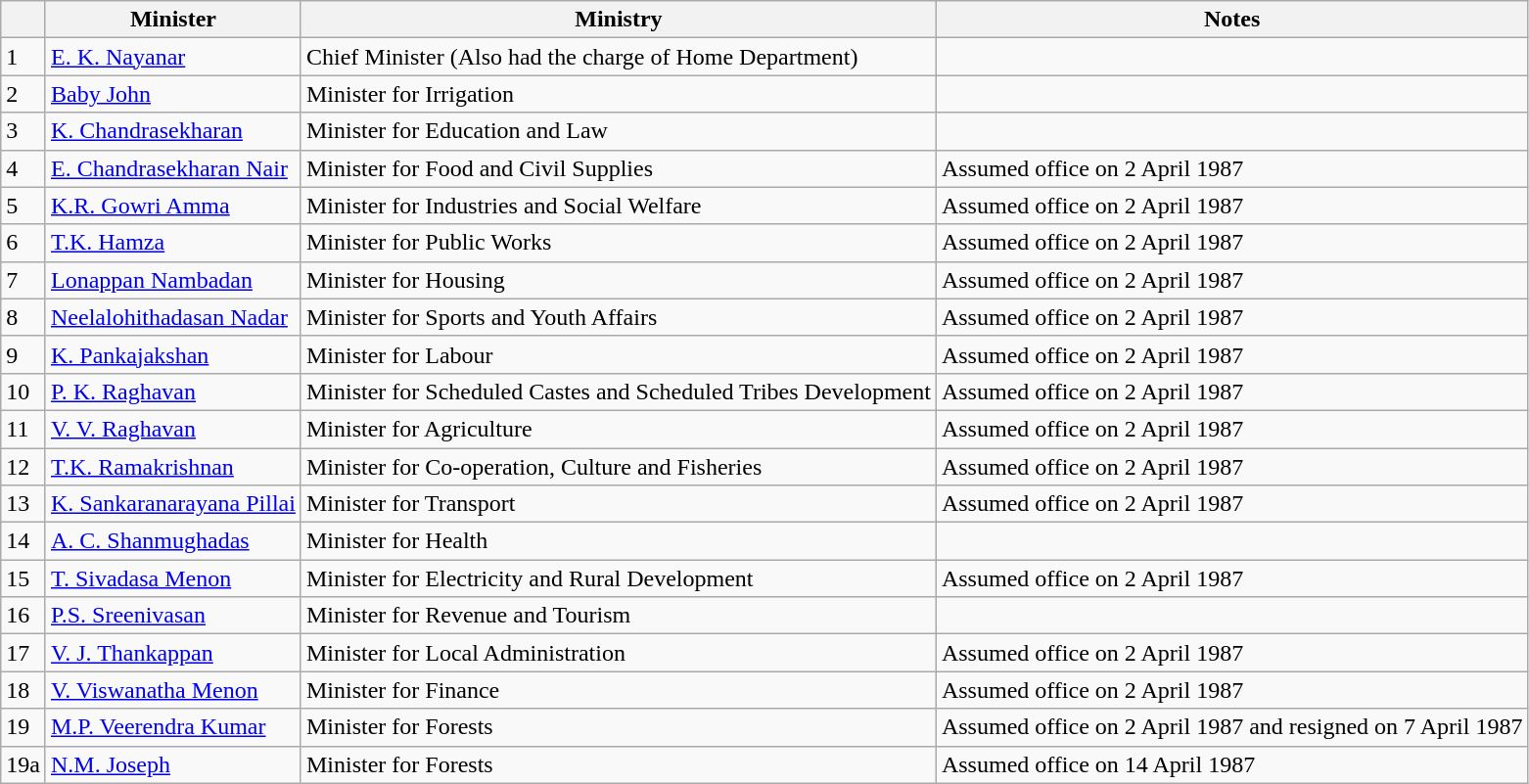<table class="wikitable sortable">
<tr>
<th></th>
<th>Minister</th>
<th>Ministry</th>
<th>Notes</th>
</tr>
<tr>
<td>1</td>
<td><a href='#'>E. K. Nayanar</a></td>
<td>Chief Minister (Also had the charge of Home Department)</td>
<td></td>
</tr>
<tr>
<td>2</td>
<td><a href='#'>Baby John</a></td>
<td>Minister for Irrigation</td>
<td></td>
</tr>
<tr>
<td>3</td>
<td><a href='#'>K. Chandrasekharan</a></td>
<td>Minister for Education and Law</td>
</tr>
<tr>
<td>4</td>
<td><a href='#'>E. Chandrasekharan Nair</a></td>
<td>Minister for Food and Civil Supplies</td>
<td>Assumed office on 2 April 1987</td>
</tr>
<tr>
<td>5</td>
<td><a href='#'>K.R. Gowri Amma</a></td>
<td>Minister for Industries and Social Welfare</td>
<td>Assumed office on 2 April 1987</td>
</tr>
<tr>
<td>6</td>
<td><a href='#'>T.K. Hamza</a></td>
<td>Minister for Public Works</td>
<td>Assumed office on 2 April 1987</td>
</tr>
<tr>
<td>7</td>
<td><a href='#'>Lonappan Nambadan</a></td>
<td>Minister for Housing</td>
<td>Assumed office on 2 April 1987</td>
</tr>
<tr>
<td>8</td>
<td><a href='#'>Neelalohithadasan Nadar</a></td>
<td>Minister for Sports and Youth Affairs</td>
<td>Assumed office on 2 April 1987</td>
</tr>
<tr>
<td>9</td>
<td><a href='#'>K. Pankajakshan</a></td>
<td>Minister for Labour</td>
<td>Assumed office on 2 April 1987</td>
</tr>
<tr>
<td>10</td>
<td><a href='#'>P. K. Raghavan</a></td>
<td>Minister for Scheduled Castes and Scheduled Tribes Development</td>
<td>Assumed office on 2 April 1987</td>
</tr>
<tr>
<td>11</td>
<td><a href='#'>V. V. Raghavan</a></td>
<td>Minister for Agriculture</td>
<td>Assumed office on 2 April 1987</td>
</tr>
<tr>
<td>12</td>
<td><a href='#'>T.K. Ramakrishnan</a></td>
<td>Minister for Co-operation, Culture and Fisheries</td>
<td>Assumed office on 2 April 1987</td>
</tr>
<tr>
<td>13</td>
<td><a href='#'>K. Sankaranarayana Pillai</a></td>
<td>Minister for Transport</td>
<td>Assumed office on 2 April 1987</td>
</tr>
<tr>
<td>14</td>
<td><a href='#'>A. C. Shanmughadas</a></td>
<td>Minister for Health</td>
</tr>
<tr>
<td>15</td>
<td><a href='#'>T. Sivadasa Menon</a></td>
<td>Minister for Electricity and Rural Development</td>
<td>Assumed office on 2 April 1987</td>
</tr>
<tr>
<td>16</td>
<td><a href='#'>P.S. Sreenivasan</a></td>
<td>Minister for Revenue and Tourism</td>
</tr>
<tr>
<td>17</td>
<td><a href='#'>V. J. Thankappan</a></td>
<td>Minister for Local Administration</td>
<td>Assumed office on 2 April 1987</td>
</tr>
<tr>
<td>18</td>
<td><a href='#'>V. Viswanatha Menon</a></td>
<td>Minister for Finance</td>
<td>Assumed office on 2 April 1987</td>
</tr>
<tr>
<td>19</td>
<td><a href='#'>M.P. Veerendra Kumar</a></td>
<td>Minister for Forests</td>
<td>Assumed office on 2 April 1987 and resigned on 7 April 1987</td>
</tr>
<tr>
<td>19a</td>
<td><a href='#'>N.M. Joseph</a></td>
<td>Minister for Forests</td>
<td>Assumed office on 14 April 1987</td>
</tr>
</table>
